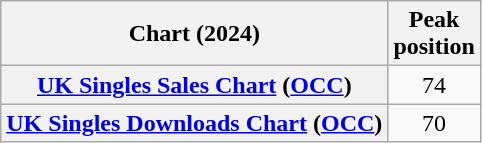<table class="wikitable sortable plainrowheaders" style="text-align:center">
<tr>
<th>Chart (2024)</th>
<th>Peak<br>position</th>
</tr>
<tr>
<th scope="row"><a href='#'>UK Singles Sales Chart</a> (<a href='#'>OCC</a>)</th>
<td>74</td>
</tr>
<tr>
<th scope="row"><a href='#'>UK Singles Downloads Chart</a> (<a href='#'>OCC</a>)</th>
<td>70</td>
</tr>
</table>
